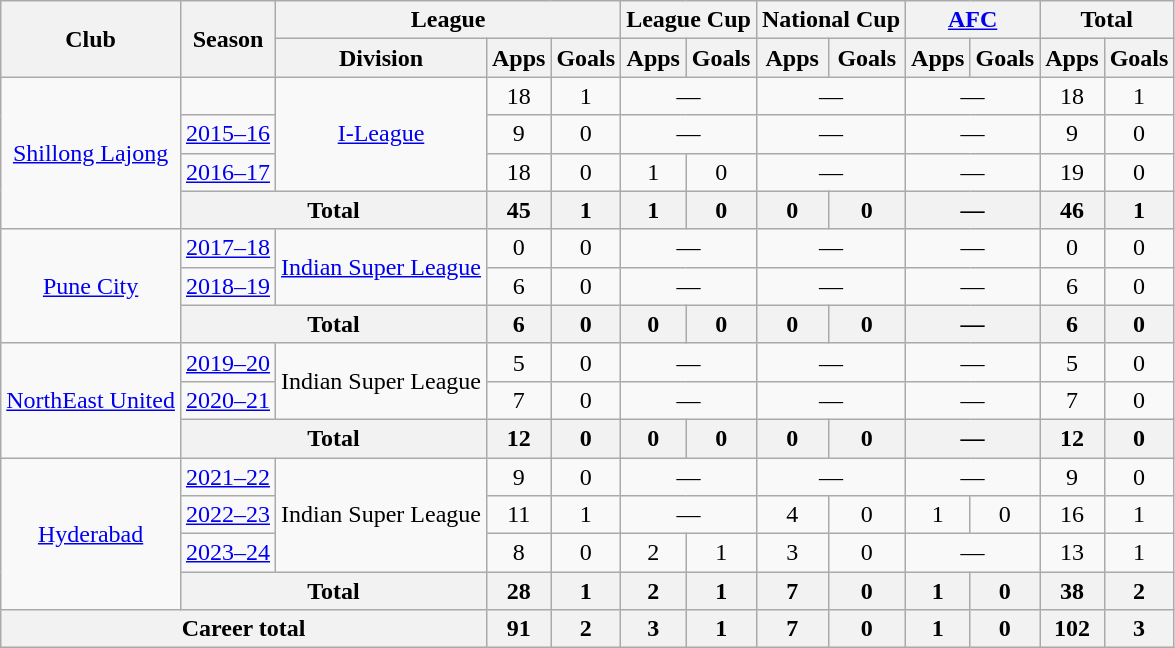<table class="wikitable" style="text-align: center;">
<tr>
<th rowspan="2">Club</th>
<th rowspan="2">Season</th>
<th colspan="3">League</th>
<th colspan="2">League Cup</th>
<th colspan="2">National Cup</th>
<th colspan="2"><a href='#'>AFC</a></th>
<th colspan="2">Total</th>
</tr>
<tr>
<th>Division</th>
<th>Apps</th>
<th>Goals</th>
<th>Apps</th>
<th>Goals</th>
<th>Apps</th>
<th>Goals</th>
<th>Apps</th>
<th>Goals</th>
<th>Apps</th>
<th>Goals</th>
</tr>
<tr>
<td rowspan="4"><a href='#'>Shillong Lajong</a></td>
<td></td>
<td rowspan="3"><a href='#'>I-League</a></td>
<td>18</td>
<td>1</td>
<td colspan="2">—</td>
<td colspan="2">—</td>
<td colspan="2">—</td>
<td>18</td>
<td>1</td>
</tr>
<tr>
<td><a href='#'>2015–16</a></td>
<td>9</td>
<td>0</td>
<td colspan="2">—</td>
<td colspan="2">—</td>
<td colspan="2">—</td>
<td>9</td>
<td>0</td>
</tr>
<tr>
<td><a href='#'>2016–17</a></td>
<td>18</td>
<td>0</td>
<td>1</td>
<td>0</td>
<td colspan="2">—</td>
<td colspan="2">—</td>
<td>19</td>
<td>0</td>
</tr>
<tr>
<th colspan="2">Total</th>
<th>45</th>
<th>1</th>
<th>1</th>
<th>0</th>
<th>0</th>
<th>0</th>
<th colspan="2">—</th>
<th>46</th>
<th>1</th>
</tr>
<tr>
<td rowspan="3"><a href='#'>Pune City</a></td>
<td><a href='#'>2017–18</a></td>
<td rowspan="2"><a href='#'>Indian Super League</a></td>
<td>0</td>
<td>0</td>
<td colspan="2">—</td>
<td colspan="2">—</td>
<td colspan="2">—</td>
<td>0</td>
<td>0</td>
</tr>
<tr>
<td><a href='#'>2018–19</a></td>
<td>6</td>
<td>0</td>
<td colspan="2">—</td>
<td colspan="2">—</td>
<td colspan="2">—</td>
<td>6</td>
<td>0</td>
</tr>
<tr>
<th colspan="2">Total</th>
<th>6</th>
<th>0</th>
<th>0</th>
<th>0</th>
<th>0</th>
<th>0</th>
<th colspan="2">—</th>
<th>6</th>
<th>0</th>
</tr>
<tr>
<td rowspan="3"><a href='#'>NorthEast United</a></td>
<td><a href='#'>2019–20</a></td>
<td rowspan="2">Indian Super League</td>
<td>5</td>
<td>0</td>
<td colspan="2">—</td>
<td colspan="2">—</td>
<td colspan="2">—</td>
<td>5</td>
<td>0</td>
</tr>
<tr>
<td><a href='#'>2020–21</a></td>
<td>7</td>
<td>0</td>
<td colspan="2">—</td>
<td colspan="2">—</td>
<td colspan="2">—</td>
<td>7</td>
<td>0</td>
</tr>
<tr>
<th colspan="2">Total</th>
<th>12</th>
<th>0</th>
<th>0</th>
<th>0</th>
<th>0</th>
<th>0</th>
<th colspan="2">—</th>
<th>12</th>
<th>0</th>
</tr>
<tr>
<td rowspan="4"><a href='#'>Hyderabad</a></td>
<td><a href='#'>2021–22</a></td>
<td rowspan="3">Indian Super League</td>
<td>9</td>
<td>0</td>
<td colspan="2">—</td>
<td colspan="2">—</td>
<td colspan="2">—</td>
<td>9</td>
<td>0</td>
</tr>
<tr>
<td><a href='#'>2022–23</a></td>
<td>11</td>
<td>1</td>
<td colspan="2">—</td>
<td>4</td>
<td>0</td>
<td>1</td>
<td>0</td>
<td>16</td>
<td>1</td>
</tr>
<tr>
<td><a href='#'>2023–24</a></td>
<td>8</td>
<td>0</td>
<td>2</td>
<td>1</td>
<td>3</td>
<td>0</td>
<td colspan="2">—</td>
<td>13</td>
<td>1</td>
</tr>
<tr>
<th colspan="2">Total</th>
<th>28</th>
<th>1</th>
<th>2</th>
<th>1</th>
<th>7</th>
<th>0</th>
<th>1</th>
<th>0</th>
<th>38</th>
<th>2</th>
</tr>
<tr>
<th colspan="3">Career total</th>
<th>91</th>
<th>2</th>
<th>3</th>
<th>1</th>
<th>7</th>
<th>0</th>
<th>1</th>
<th>0</th>
<th>102</th>
<th>3</th>
</tr>
</table>
